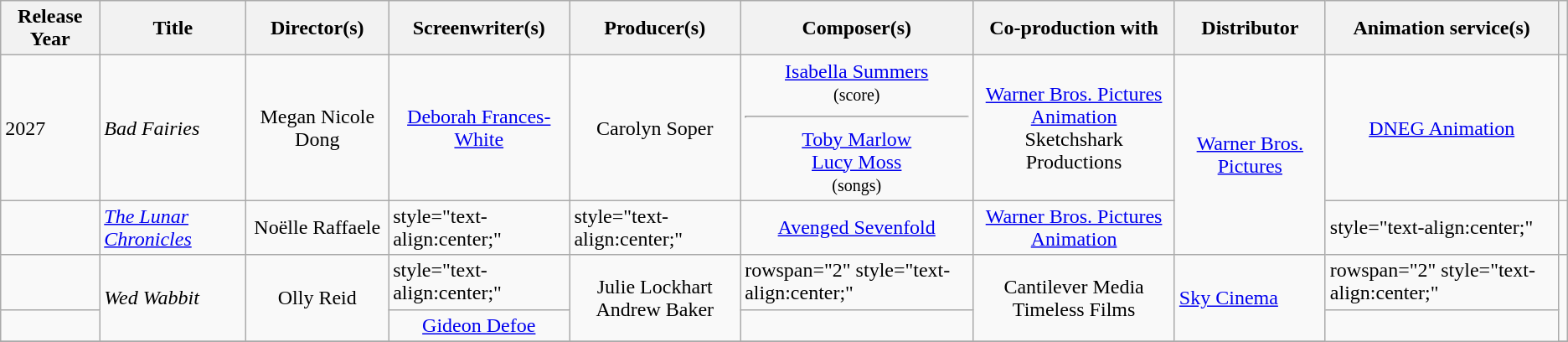<table class="wikitable">
<tr>
<th>Release Year</th>
<th>Title</th>
<th>Director(s)</th>
<th>Screenwriter(s)</th>
<th>Producer(s)</th>
<th>Composer(s)</th>
<th>Co-production with</th>
<th>Distributor</th>
<th>Animation service(s)</th>
<th></th>
</tr>
<tr>
<td>2027</td>
<td><em>Bad Fairies</em></td>
<td style="text-align:center;">Megan Nicole Dong</td>
<td style="text-align:center;"><a href='#'>Deborah Frances-White</a></td>
<td style="text-align:center;">Carolyn Soper</td>
<td style="text-align:center;"><a href='#'>Isabella Summers</a><br><small>(score)</small><hr><a href='#'>Toby Marlow</a><br><a href='#'>Lucy Moss</a><br><small>(songs)</small></td>
<td style="text-align:center;"><a href='#'>Warner Bros. Pictures Animation</a><br>Sketchshark Productions</td>
<td rowspan="2" style="text-align:center;"><a href='#'>Warner Bros. Pictures</a></td>
<td style="text-align:center;"><a href='#'>DNEG Animation</a></td>
<td></td>
</tr>
<tr>
<td></td>
<td><em><a href='#'>The Lunar Chronicles</a></em></td>
<td style="text-align:center;">Noëlle Raffaele</td>
<td>style="text-align:center;" </td>
<td>style="text-align:center;" </td>
<td style="text-align:center;"><a href='#'>Avenged Sevenfold</a></td>
<td style="text-align:center;"><a href='#'>Warner Bros. Pictures Animation</a></td>
<td>style="text-align:center;" </td>
<td></td>
</tr>
<tr>
<td></td>
<td rowspan="2"><em>Wed Wabbit</em></td>
<td rowspan="2" style="text-align:center;">Olly Reid</td>
<td>style="text-align:center;" </td>
<td rowspan="2" style="text-align:center;">Julie Lockhart<br>Andrew Baker</td>
<td>rowspan="2" style="text-align:center;" </td>
<td rowspan="2" style="text-align:center;">Cantilever Media<br>Timeless Films</td>
<td rowspan="2"><a href='#'>Sky Cinema</a></td>
<td>rowspan="2" style="text-align:center;" </td>
<td rowspan="2"></td>
</tr>
<tr>
<td style="text-align:center;"></td>
<td style="text-align:center;"><a href='#'>Gideon Defoe</a></td>
<td></td>
</tr>
<tr>
</tr>
</table>
